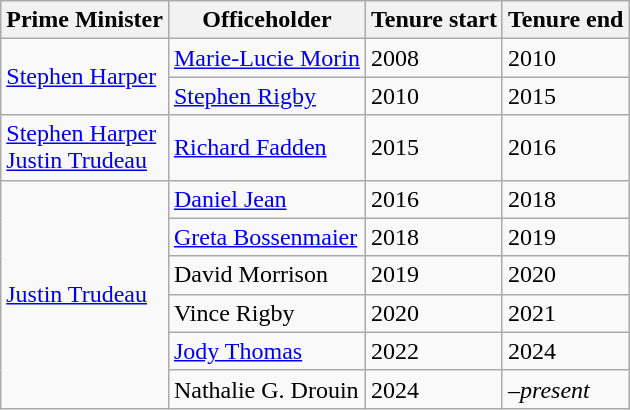<table class="wikitable">
<tr>
<th>Prime Minister</th>
<th>Officeholder</th>
<th>Tenure start</th>
<th>Tenure end</th>
</tr>
<tr>
<td rowspan="2"><a href='#'>Stephen Harper</a></td>
<td><a href='#'>Marie-Lucie Morin</a></td>
<td>2008</td>
<td>2010</td>
</tr>
<tr>
<td><a href='#'>Stephen Rigby</a></td>
<td>2010</td>
<td>2015</td>
</tr>
<tr>
<td><a href='#'>Stephen Harper</a><br><a href='#'>Justin Trudeau</a></td>
<td><a href='#'>Richard Fadden</a></td>
<td>2015</td>
<td>2016</td>
</tr>
<tr>
<td rowspan="6"><a href='#'>Justin Trudeau</a></td>
<td><a href='#'>Daniel Jean</a></td>
<td>2016</td>
<td>2018</td>
</tr>
<tr>
<td><a href='#'>Greta Bossenmaier</a></td>
<td>2018</td>
<td>2019</td>
</tr>
<tr>
<td>David Morrison</td>
<td>2019</td>
<td>2020</td>
</tr>
<tr>
<td>Vince Rigby</td>
<td>2020</td>
<td>2021</td>
</tr>
<tr>
<td><a href='#'>Jody Thomas</a></td>
<td>2022</td>
<td>2024</td>
</tr>
<tr>
<td>Nathalie G. Drouin</td>
<td>2024</td>
<td>–<em>present</em></td>
</tr>
</table>
